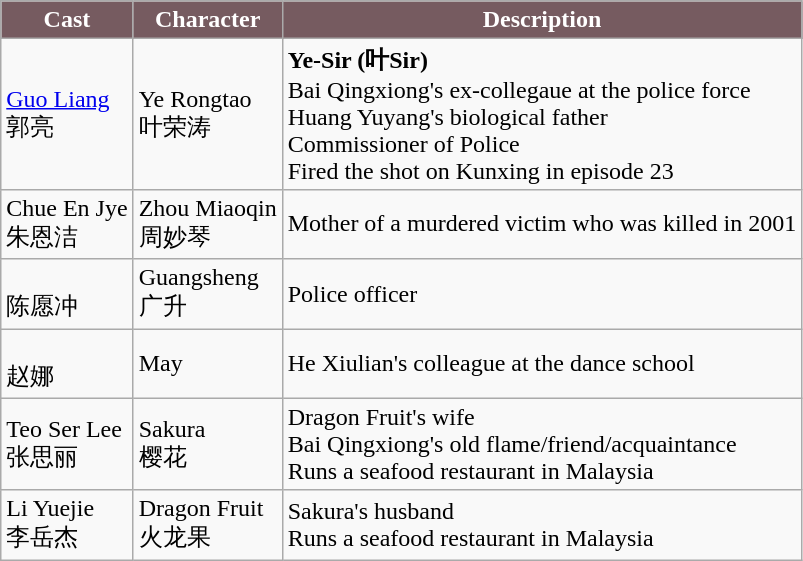<table class="wikitable">
<tr>
<th style="background:#765b60; color:white">Cast</th>
<th style="background:#765b60; color:white">Character</th>
<th style="background:#765b60; color:white">Description</th>
</tr>
<tr>
<td><a href='#'>Guo Liang</a> <br> 郭亮</td>
<td>Ye Rongtao <br> 叶荣涛</td>
<td><strong>Ye-Sir (叶Sir)</strong> <br> Bai Qingxiong's ex-collegaue at the police force <br> Huang Yuyang's biological father <br> Commissioner of Police<br>Fired the shot on Kunxing in episode 23</td>
</tr>
<tr>
<td>Chue En Jye <br> 朱恩洁</td>
<td>Zhou Miaoqin <br> 周妙琴</td>
<td>Mother of a murdered victim who was killed in 2001</td>
</tr>
<tr>
<td><br> 陈愿冲</td>
<td>Guangsheng <br> 广升</td>
<td>Police officer</td>
</tr>
<tr>
<td><br> 赵娜</td>
<td>May</td>
<td>He Xiulian's colleague at the dance school</td>
</tr>
<tr>
<td>Teo Ser Lee <br> 张思丽</td>
<td>Sakura <br> 樱花</td>
<td>Dragon Fruit's wife <br> Bai Qingxiong's old flame/friend/acquaintance <br> Runs a seafood restaurant in Malaysia</td>
</tr>
<tr>
<td>Li Yuejie <br> 李岳杰</td>
<td>Dragon Fruit <br> 火龙果</td>
<td>Sakura's husband <br> Runs a seafood restaurant in Malaysia</td>
</tr>
</table>
